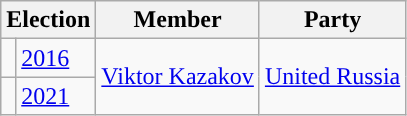<table class="wikitable">
<tr>
<th colspan="2">Election</th>
<th>Member</th>
<th>Party</th>
</tr>
<tr>
<td style="background-color:"></td>
<td><a href='#'>2016</a></td>
<td rowspan=2><a href='#'>Viktor Kazakov</a></td>
<td rowspan=2><a href='#'>United Russia</a></td>
</tr>
<tr>
<td style="background-color:"></td>
<td><a href='#'>2021</a></td>
</tr>
</table>
